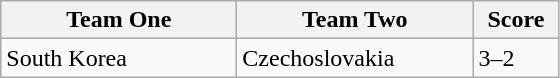<table class="wikitable">
<tr>
<th width=150>Team One</th>
<th width=150>Team Two</th>
<th width=50>Score</th>
</tr>
<tr>
<td>South Korea</td>
<td>Czechoslovakia</td>
<td>3–2</td>
</tr>
</table>
